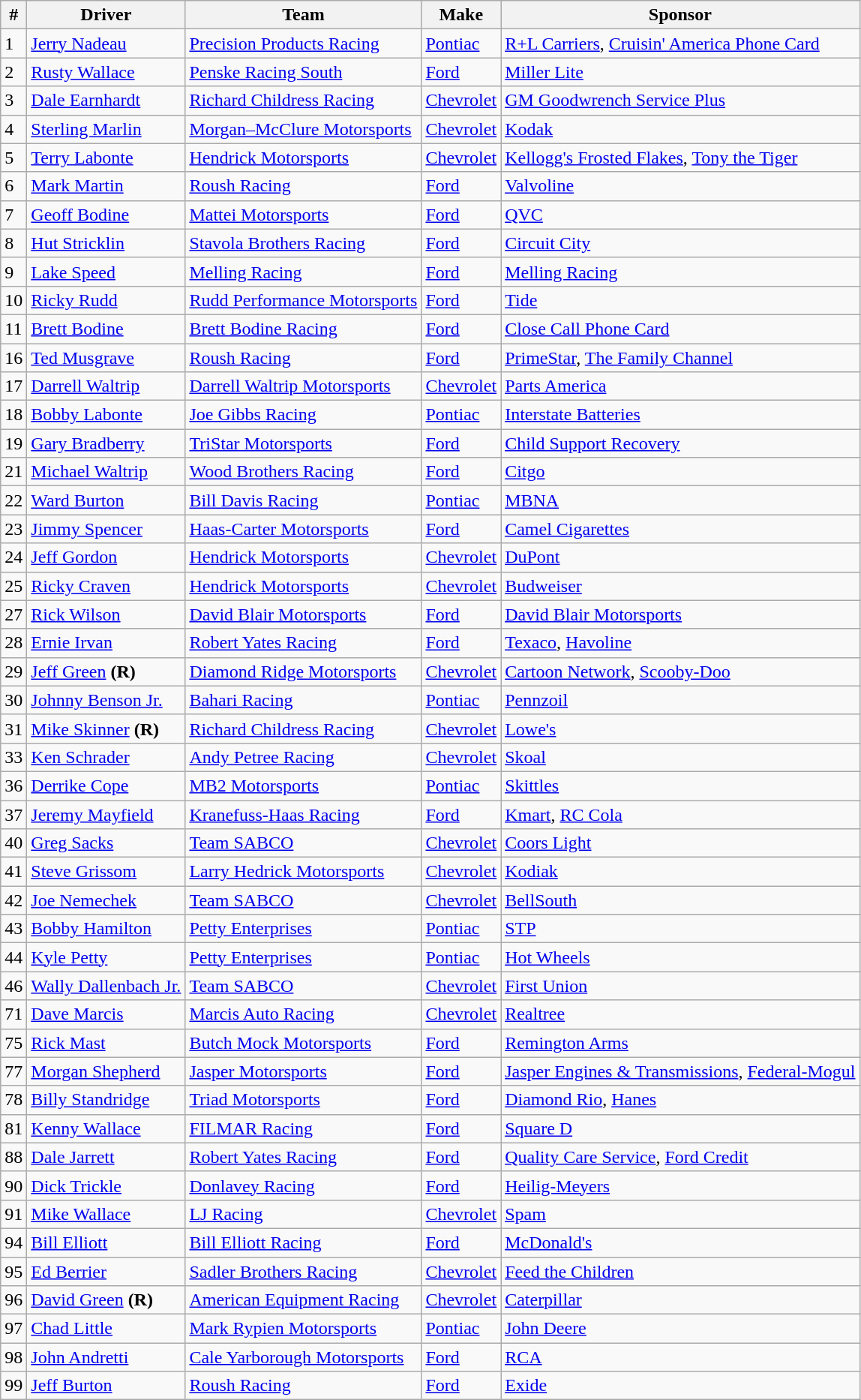<table class="wikitable">
<tr>
<th>#</th>
<th>Driver</th>
<th>Team</th>
<th>Make</th>
<th>Sponsor</th>
</tr>
<tr>
<td>1</td>
<td><a href='#'>Jerry Nadeau</a></td>
<td><a href='#'>Precision Products Racing</a></td>
<td><a href='#'>Pontiac</a></td>
<td><a href='#'>R+L Carriers</a>, <a href='#'>Cruisin' America Phone Card</a></td>
</tr>
<tr>
<td>2</td>
<td><a href='#'>Rusty Wallace</a></td>
<td><a href='#'>Penske Racing South</a></td>
<td><a href='#'>Ford</a></td>
<td><a href='#'>Miller Lite</a></td>
</tr>
<tr>
<td>3</td>
<td><a href='#'>Dale Earnhardt</a></td>
<td><a href='#'>Richard Childress Racing</a></td>
<td><a href='#'>Chevrolet</a></td>
<td><a href='#'>GM Goodwrench Service Plus</a></td>
</tr>
<tr>
<td>4</td>
<td><a href='#'>Sterling Marlin</a></td>
<td><a href='#'>Morgan–McClure Motorsports</a></td>
<td><a href='#'>Chevrolet</a></td>
<td><a href='#'>Kodak</a></td>
</tr>
<tr>
<td>5</td>
<td><a href='#'>Terry Labonte</a></td>
<td><a href='#'>Hendrick Motorsports</a></td>
<td><a href='#'>Chevrolet</a></td>
<td><a href='#'>Kellogg's Frosted Flakes</a>, <a href='#'>Tony the Tiger</a></td>
</tr>
<tr>
<td>6</td>
<td><a href='#'>Mark Martin</a></td>
<td><a href='#'>Roush Racing</a></td>
<td><a href='#'>Ford</a></td>
<td><a href='#'>Valvoline</a></td>
</tr>
<tr>
<td>7</td>
<td><a href='#'>Geoff Bodine</a></td>
<td><a href='#'>Mattei Motorsports</a></td>
<td><a href='#'>Ford</a></td>
<td><a href='#'>QVC</a></td>
</tr>
<tr>
<td>8</td>
<td><a href='#'>Hut Stricklin</a></td>
<td><a href='#'>Stavola Brothers Racing</a></td>
<td><a href='#'>Ford</a></td>
<td><a href='#'>Circuit City</a></td>
</tr>
<tr>
<td>9</td>
<td><a href='#'>Lake Speed</a></td>
<td><a href='#'>Melling Racing</a></td>
<td><a href='#'>Ford</a></td>
<td><a href='#'>Melling Racing</a></td>
</tr>
<tr>
<td>10</td>
<td><a href='#'>Ricky Rudd</a></td>
<td><a href='#'>Rudd Performance Motorsports</a></td>
<td><a href='#'>Ford</a></td>
<td><a href='#'>Tide</a></td>
</tr>
<tr>
<td>11</td>
<td><a href='#'>Brett Bodine</a></td>
<td><a href='#'>Brett Bodine Racing</a></td>
<td><a href='#'>Ford</a></td>
<td><a href='#'>Close Call Phone Card</a></td>
</tr>
<tr>
<td>16</td>
<td><a href='#'>Ted Musgrave</a></td>
<td><a href='#'>Roush Racing</a></td>
<td><a href='#'>Ford</a></td>
<td><a href='#'>PrimeStar</a>, <a href='#'>The Family Channel</a></td>
</tr>
<tr>
<td>17</td>
<td><a href='#'>Darrell Waltrip</a></td>
<td><a href='#'>Darrell Waltrip Motorsports</a></td>
<td><a href='#'>Chevrolet</a></td>
<td><a href='#'>Parts America</a></td>
</tr>
<tr>
<td>18</td>
<td><a href='#'>Bobby Labonte</a></td>
<td><a href='#'>Joe Gibbs Racing</a></td>
<td><a href='#'>Pontiac</a></td>
<td><a href='#'>Interstate Batteries</a></td>
</tr>
<tr>
<td>19</td>
<td><a href='#'>Gary Bradberry</a></td>
<td><a href='#'>TriStar Motorsports</a></td>
<td><a href='#'>Ford</a></td>
<td><a href='#'>Child Support Recovery</a></td>
</tr>
<tr>
<td>21</td>
<td><a href='#'>Michael Waltrip</a></td>
<td><a href='#'>Wood Brothers Racing</a></td>
<td><a href='#'>Ford</a></td>
<td><a href='#'>Citgo</a></td>
</tr>
<tr>
<td>22</td>
<td><a href='#'>Ward Burton</a></td>
<td><a href='#'>Bill Davis Racing</a></td>
<td><a href='#'>Pontiac</a></td>
<td><a href='#'>MBNA</a></td>
</tr>
<tr>
<td>23</td>
<td><a href='#'>Jimmy Spencer</a></td>
<td><a href='#'>Haas-Carter Motorsports</a></td>
<td><a href='#'>Ford</a></td>
<td><a href='#'>Camel Cigarettes</a></td>
</tr>
<tr>
<td>24</td>
<td><a href='#'>Jeff Gordon</a></td>
<td><a href='#'>Hendrick Motorsports</a></td>
<td><a href='#'>Chevrolet</a></td>
<td><a href='#'>DuPont</a></td>
</tr>
<tr>
<td>25</td>
<td><a href='#'>Ricky Craven</a></td>
<td><a href='#'>Hendrick Motorsports</a></td>
<td><a href='#'>Chevrolet</a></td>
<td><a href='#'>Budweiser</a></td>
</tr>
<tr>
<td>27</td>
<td><a href='#'>Rick Wilson</a></td>
<td><a href='#'>David Blair Motorsports</a></td>
<td><a href='#'>Ford</a></td>
<td><a href='#'>David Blair Motorsports</a></td>
</tr>
<tr>
<td>28</td>
<td><a href='#'>Ernie Irvan</a></td>
<td><a href='#'>Robert Yates Racing</a></td>
<td><a href='#'>Ford</a></td>
<td><a href='#'>Texaco</a>, <a href='#'>Havoline</a></td>
</tr>
<tr>
<td>29</td>
<td><a href='#'>Jeff Green</a> <strong>(R)</strong></td>
<td><a href='#'>Diamond Ridge Motorsports</a></td>
<td><a href='#'>Chevrolet</a></td>
<td><a href='#'>Cartoon Network</a>, <a href='#'>Scooby-Doo</a></td>
</tr>
<tr>
<td>30</td>
<td><a href='#'>Johnny Benson Jr.</a></td>
<td><a href='#'>Bahari Racing</a></td>
<td><a href='#'>Pontiac</a></td>
<td><a href='#'>Pennzoil</a></td>
</tr>
<tr>
<td>31</td>
<td><a href='#'>Mike Skinner</a> <strong>(R)</strong></td>
<td><a href='#'>Richard Childress Racing</a></td>
<td><a href='#'>Chevrolet</a></td>
<td><a href='#'>Lowe's</a></td>
</tr>
<tr>
<td>33</td>
<td><a href='#'>Ken Schrader</a></td>
<td><a href='#'>Andy Petree Racing</a></td>
<td><a href='#'>Chevrolet</a></td>
<td><a href='#'>Skoal</a></td>
</tr>
<tr>
<td>36</td>
<td><a href='#'>Derrike Cope</a></td>
<td><a href='#'>MB2 Motorsports</a></td>
<td><a href='#'>Pontiac</a></td>
<td><a href='#'>Skittles</a></td>
</tr>
<tr>
<td>37</td>
<td><a href='#'>Jeremy Mayfield</a></td>
<td><a href='#'>Kranefuss-Haas Racing</a></td>
<td><a href='#'>Ford</a></td>
<td><a href='#'>Kmart</a>, <a href='#'>RC Cola</a></td>
</tr>
<tr>
<td>40</td>
<td><a href='#'>Greg Sacks</a></td>
<td><a href='#'>Team SABCO</a></td>
<td><a href='#'>Chevrolet</a></td>
<td><a href='#'>Coors Light</a></td>
</tr>
<tr>
<td>41</td>
<td><a href='#'>Steve Grissom</a></td>
<td><a href='#'>Larry Hedrick Motorsports</a></td>
<td><a href='#'>Chevrolet</a></td>
<td><a href='#'>Kodiak</a></td>
</tr>
<tr>
<td>42</td>
<td><a href='#'>Joe Nemechek</a></td>
<td><a href='#'>Team SABCO</a></td>
<td><a href='#'>Chevrolet</a></td>
<td><a href='#'>BellSouth</a></td>
</tr>
<tr>
<td>43</td>
<td><a href='#'>Bobby Hamilton</a></td>
<td><a href='#'>Petty Enterprises</a></td>
<td><a href='#'>Pontiac</a></td>
<td><a href='#'>STP</a></td>
</tr>
<tr>
<td>44</td>
<td><a href='#'>Kyle Petty</a></td>
<td><a href='#'>Petty Enterprises</a></td>
<td><a href='#'>Pontiac</a></td>
<td><a href='#'>Hot Wheels</a></td>
</tr>
<tr>
<td>46</td>
<td><a href='#'>Wally Dallenbach Jr.</a></td>
<td><a href='#'>Team SABCO</a></td>
<td><a href='#'>Chevrolet</a></td>
<td><a href='#'>First Union</a></td>
</tr>
<tr>
<td>71</td>
<td><a href='#'>Dave Marcis</a></td>
<td><a href='#'>Marcis Auto Racing</a></td>
<td><a href='#'>Chevrolet</a></td>
<td><a href='#'>Realtree</a></td>
</tr>
<tr>
<td>75</td>
<td><a href='#'>Rick Mast</a></td>
<td><a href='#'>Butch Mock Motorsports</a></td>
<td><a href='#'>Ford</a></td>
<td><a href='#'>Remington Arms</a></td>
</tr>
<tr>
<td>77</td>
<td><a href='#'>Morgan Shepherd</a></td>
<td><a href='#'>Jasper Motorsports</a></td>
<td><a href='#'>Ford</a></td>
<td><a href='#'>Jasper Engines & Transmissions</a>, <a href='#'>Federal-Mogul</a></td>
</tr>
<tr>
<td>78</td>
<td><a href='#'>Billy Standridge</a></td>
<td><a href='#'>Triad Motorsports</a></td>
<td><a href='#'>Ford</a></td>
<td><a href='#'>Diamond Rio</a>, <a href='#'>Hanes</a></td>
</tr>
<tr>
<td>81</td>
<td><a href='#'>Kenny Wallace</a></td>
<td><a href='#'>FILMAR Racing</a></td>
<td><a href='#'>Ford</a></td>
<td><a href='#'>Square D</a></td>
</tr>
<tr>
<td>88</td>
<td><a href='#'>Dale Jarrett</a></td>
<td><a href='#'>Robert Yates Racing</a></td>
<td><a href='#'>Ford</a></td>
<td><a href='#'>Quality Care Service</a>, <a href='#'>Ford Credit</a></td>
</tr>
<tr>
<td>90</td>
<td><a href='#'>Dick Trickle</a></td>
<td><a href='#'>Donlavey Racing</a></td>
<td><a href='#'>Ford</a></td>
<td><a href='#'>Heilig-Meyers</a></td>
</tr>
<tr>
<td>91</td>
<td><a href='#'>Mike Wallace</a></td>
<td><a href='#'>LJ Racing</a></td>
<td><a href='#'>Chevrolet</a></td>
<td><a href='#'>Spam</a></td>
</tr>
<tr>
<td>94</td>
<td><a href='#'>Bill Elliott</a></td>
<td><a href='#'>Bill Elliott Racing</a></td>
<td><a href='#'>Ford</a></td>
<td><a href='#'>McDonald's</a></td>
</tr>
<tr>
<td>95</td>
<td><a href='#'>Ed Berrier</a></td>
<td><a href='#'>Sadler Brothers Racing</a></td>
<td><a href='#'>Chevrolet</a></td>
<td><a href='#'>Feed the Children</a></td>
</tr>
<tr>
<td>96</td>
<td><a href='#'>David Green</a> <strong>(R)</strong></td>
<td><a href='#'>American Equipment Racing</a></td>
<td><a href='#'>Chevrolet</a></td>
<td><a href='#'>Caterpillar</a></td>
</tr>
<tr>
<td>97</td>
<td><a href='#'>Chad Little</a></td>
<td><a href='#'>Mark Rypien Motorsports</a></td>
<td><a href='#'>Pontiac</a></td>
<td><a href='#'>John Deere</a></td>
</tr>
<tr>
<td>98</td>
<td><a href='#'>John Andretti</a></td>
<td><a href='#'>Cale Yarborough Motorsports</a></td>
<td><a href='#'>Ford</a></td>
<td><a href='#'>RCA</a></td>
</tr>
<tr>
<td>99</td>
<td><a href='#'>Jeff Burton</a></td>
<td><a href='#'>Roush Racing</a></td>
<td><a href='#'>Ford</a></td>
<td><a href='#'>Exide</a></td>
</tr>
</table>
